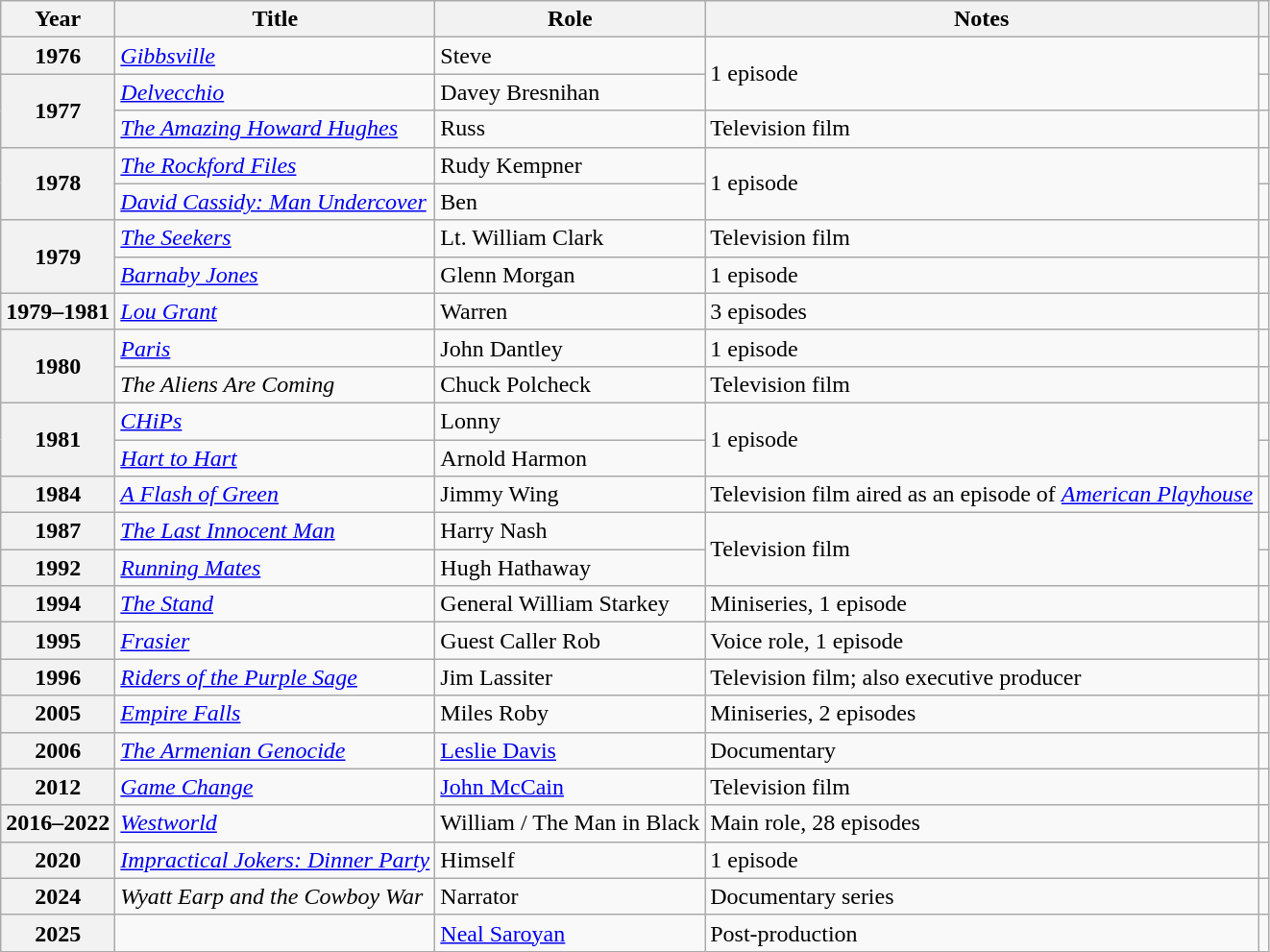<table class="wikitable plainrowheaders sortable" style="margin-right: 0;">
<tr>
<th scope="col">Year</th>
<th scope="col">Title</th>
<th scope="col">Role</th>
<th scope="col" class="unsortable">Notes</th>
<th scope="col" class="unsortable"></th>
</tr>
<tr>
<th scope="row">1976</th>
<td><em><a href='#'>Gibbsville</a></em></td>
<td>Steve</td>
<td rowspan="2">1 episode</td>
<td style="text-align: center;"></td>
</tr>
<tr>
<th rowspan="2" scope="row">1977</th>
<td><em><a href='#'>Delvecchio</a></em></td>
<td>Davey Bresnihan</td>
<td style="text-align: center;"></td>
</tr>
<tr>
<td><em><a href='#'>The Amazing Howard Hughes</a></em></td>
<td>Russ</td>
<td>Television film</td>
<td style="text-align: center;"></td>
</tr>
<tr>
<th rowspan="2" scope="row">1978</th>
<td><em><a href='#'>The Rockford Files</a></em></td>
<td>Rudy Kempner</td>
<td rowspan="2">1 episode</td>
<td style="text-align: center;"></td>
</tr>
<tr>
<td><em><a href='#'>David Cassidy: Man Undercover</a></em></td>
<td>Ben</td>
<td style="text-align: center;"></td>
</tr>
<tr>
<th rowspan="2" scope="row">1979</th>
<td><em><a href='#'>The Seekers</a></em></td>
<td>Lt. William Clark</td>
<td>Television film</td>
<td style="text-align: center;"></td>
</tr>
<tr>
<td><em><a href='#'>Barnaby Jones</a></em></td>
<td>Glenn Morgan</td>
<td>1 episode</td>
<td style="text-align: center;"></td>
</tr>
<tr>
<th scope="row">1979–1981</th>
<td><em><a href='#'>Lou Grant</a></em></td>
<td>Warren</td>
<td>3 episodes</td>
<td style="text-align: center;"></td>
</tr>
<tr>
<th rowspan="2" scope="row">1980</th>
<td><em><a href='#'>Paris</a></em></td>
<td>John Dantley</td>
<td>1 episode</td>
<td style="text-align: center;"></td>
</tr>
<tr>
<td><em>The Aliens Are Coming</em></td>
<td>Chuck Polcheck</td>
<td>Television film</td>
<td style="text-align: center;"></td>
</tr>
<tr>
<th rowspan="2" scope="row">1981</th>
<td><em><a href='#'>CHiPs</a></em></td>
<td>Lonny</td>
<td rowspan="2">1 episode</td>
<td style="text-align: center;"></td>
</tr>
<tr>
<td><em><a href='#'>Hart to Hart</a></em></td>
<td>Arnold Harmon</td>
<td style="text-align: center;"></td>
</tr>
<tr>
<th scope="row">1984</th>
<td><em><a href='#'>A Flash of Green</a></em></td>
<td>Jimmy Wing</td>
<td>Television film aired as an episode of <em><a href='#'>American Playhouse</a></em></td>
<td style="text-align: center;"></td>
</tr>
<tr>
<th scope="row">1987</th>
<td><em><a href='#'>The Last Innocent Man</a></em></td>
<td>Harry Nash</td>
<td rowspan="2">Television film</td>
<td style="text-align: center;"></td>
</tr>
<tr>
<th scope="row">1992</th>
<td><em><a href='#'>Running Mates</a></em></td>
<td>Hugh Hathaway</td>
<td style="text-align: center;"></td>
</tr>
<tr>
<th scope="row">1994</th>
<td><em><a href='#'>The Stand</a></em></td>
<td>General William Starkey</td>
<td>Miniseries, 1 episode</td>
<td style="text-align: center;"></td>
</tr>
<tr>
<th scope="row">1995</th>
<td><em><a href='#'>Frasier</a></em></td>
<td>Guest Caller Rob</td>
<td>Voice role, 1 episode</td>
<td style="text-align: center;"></td>
</tr>
<tr>
<th scope="row">1996</th>
<td><em><a href='#'>Riders of the Purple Sage</a></em></td>
<td>Jim Lassiter</td>
<td>Television film; also executive producer</td>
<td style="text-align: center;"></td>
</tr>
<tr>
<th scope="row">2005</th>
<td><em><a href='#'>Empire Falls</a></em></td>
<td>Miles Roby</td>
<td>Miniseries, 2 episodes</td>
<td style="text-align: center;"></td>
</tr>
<tr>
<th scope="row">2006</th>
<td><em><a href='#'>The Armenian Genocide</a></em></td>
<td><a href='#'>Leslie Davis</a></td>
<td>Documentary</td>
<td style="text-align: center;"></td>
</tr>
<tr>
<th scope="row">2012</th>
<td><em><a href='#'>Game Change</a></em></td>
<td><a href='#'>John McCain</a></td>
<td>Television film</td>
<td style="text-align: center;"></td>
</tr>
<tr>
<th scope="row">2016–2022</th>
<td><em><a href='#'>Westworld</a></em></td>
<td>William / The Man in Black</td>
<td>Main role, 28 episodes</td>
<td style="text-align: center;"></td>
</tr>
<tr>
<th scope="row">2020</th>
<td><em><a href='#'>Impractical Jokers: Dinner Party</a></em></td>
<td>Himself</td>
<td>1 episode</td>
<td style="text-align: center;"></td>
</tr>
<tr>
<th scope="row">2024</th>
<td><em>Wyatt Earp and the Cowboy War</em></td>
<td>Narrator</td>
<td>Documentary series</td>
<td style="text-align: center;"></td>
</tr>
<tr>
<th scope="row">2025</th>
<td></td>
<td><a href='#'>Neal Saroyan</a></td>
<td>Post-production</td>
<td style="text-align: center;"></td>
</tr>
</table>
